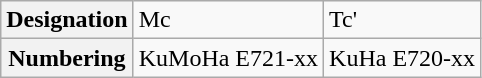<table class="wikitable">
<tr>
<th>Designation</th>
<td>Mc</td>
<td>Tc'</td>
</tr>
<tr>
<th>Numbering</th>
<td>KuMoHa E721-xx</td>
<td>KuHa E720-xx</td>
</tr>
</table>
